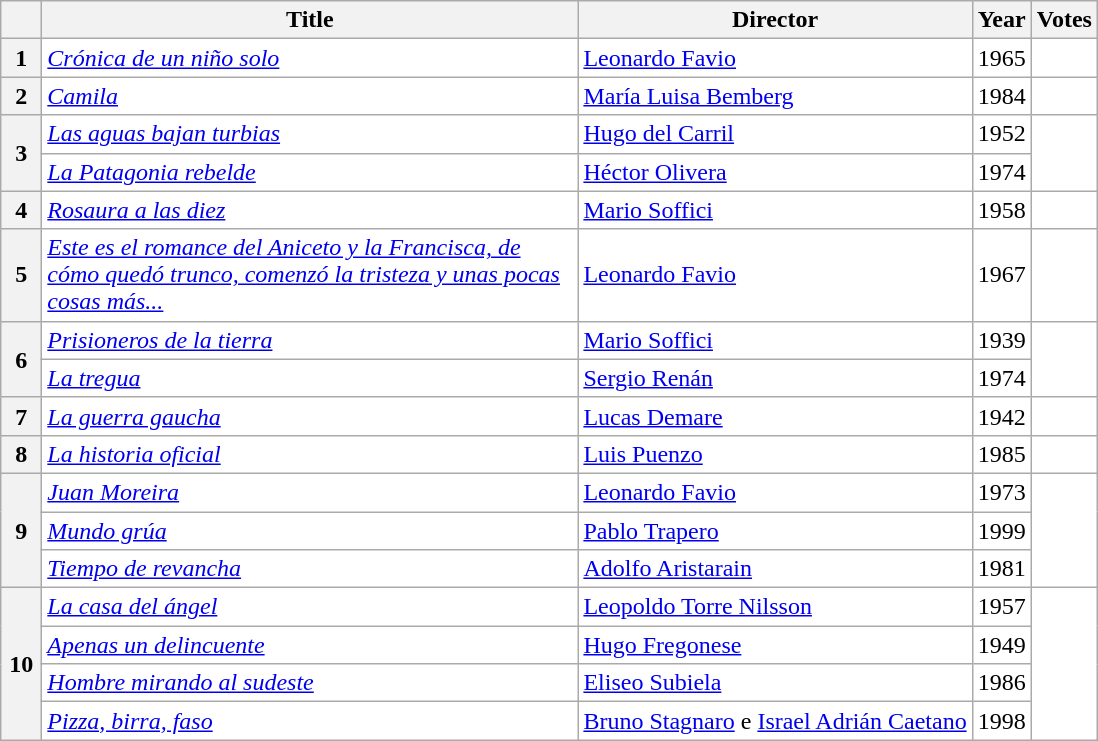<table class="sortable wikitable" style="background:#ffffff" align="top">
<tr>
<th width="20 px"></th>
<th width="350 px">Title</th>
<th>Director</th>
<th>Year</th>
<th>Votes</th>
</tr>
<tr>
<th>1</th>
<td><em><a href='#'>Crónica de un niño solo</a></em></td>
<td><a href='#'>Leonardo Favio</a></td>
<td>1965</td>
<td></td>
</tr>
<tr>
<th>2</th>
<td><em><a href='#'>Camila</a></em></td>
<td><a href='#'>María Luisa Bemberg</a></td>
<td>1984</td>
<td></td>
</tr>
<tr>
<th rowspan=2>3</th>
<td><em><a href='#'>Las aguas bajan turbias</a></em></td>
<td><a href='#'>Hugo del Carril</a></td>
<td>1952</td>
<td rowspan=2></td>
</tr>
<tr>
<td><em><a href='#'>La Patagonia rebelde</a></em></td>
<td><a href='#'>Héctor Olivera</a></td>
<td>1974</td>
</tr>
<tr>
<th>4</th>
<td><em><a href='#'>Rosaura a las diez</a></em></td>
<td><a href='#'>Mario Soffici</a></td>
<td>1958</td>
<td></td>
</tr>
<tr>
<th>5</th>
<td><em><a href='#'>Este es el romance del Aniceto y la Francisca, de cómo quedó trunco, comenzó la tristeza y unas pocas cosas más...</a></em></td>
<td><a href='#'>Leonardo Favio</a></td>
<td>1967</td>
<td></td>
</tr>
<tr>
<th rowspan=2>6</th>
<td><em><a href='#'>Prisioneros de la tierra</a></em></td>
<td><a href='#'>Mario Soffici</a></td>
<td>1939</td>
<td rowspan=2></td>
</tr>
<tr>
<td><em><a href='#'>La tregua</a></em></td>
<td><a href='#'>Sergio Renán</a></td>
<td>1974</td>
</tr>
<tr>
<th>7</th>
<td><em><a href='#'>La guerra gaucha</a></em></td>
<td><a href='#'>Lucas Demare</a></td>
<td>1942</td>
<td></td>
</tr>
<tr>
<th>8</th>
<td><em><a href='#'>La historia oficial</a></em></td>
<td><a href='#'>Luis Puenzo</a></td>
<td>1985</td>
<td></td>
</tr>
<tr>
<th rowspan=3>9</th>
<td><em><a href='#'>Juan Moreira</a></em></td>
<td><a href='#'>Leonardo Favio</a></td>
<td>1973</td>
<td rowspan=3></td>
</tr>
<tr>
<td><em><a href='#'>Mundo grúa</a></em></td>
<td><a href='#'>Pablo Trapero</a></td>
<td>1999</td>
</tr>
<tr>
<td><em><a href='#'>Tiempo de revancha</a></em></td>
<td><a href='#'>Adolfo Aristarain</a></td>
<td>1981</td>
</tr>
<tr>
<th rowspan=4>10</th>
<td><em><a href='#'>La casa del ángel</a></em></td>
<td><a href='#'>Leopoldo Torre Nilsson</a></td>
<td>1957</td>
<td rowspan=4></td>
</tr>
<tr>
<td><em><a href='#'>Apenas un delincuente</a></em></td>
<td><a href='#'>Hugo Fregonese</a></td>
<td>1949</td>
</tr>
<tr>
<td><em><a href='#'>Hombre mirando al sudeste</a></em></td>
<td><a href='#'>Eliseo Subiela</a></td>
<td>1986</td>
</tr>
<tr>
<td><em><a href='#'>Pizza, birra, faso</a></em></td>
<td><a href='#'>Bruno Stagnaro</a> e <a href='#'>Israel Adrián Caetano</a></td>
<td>1998</td>
</tr>
</table>
